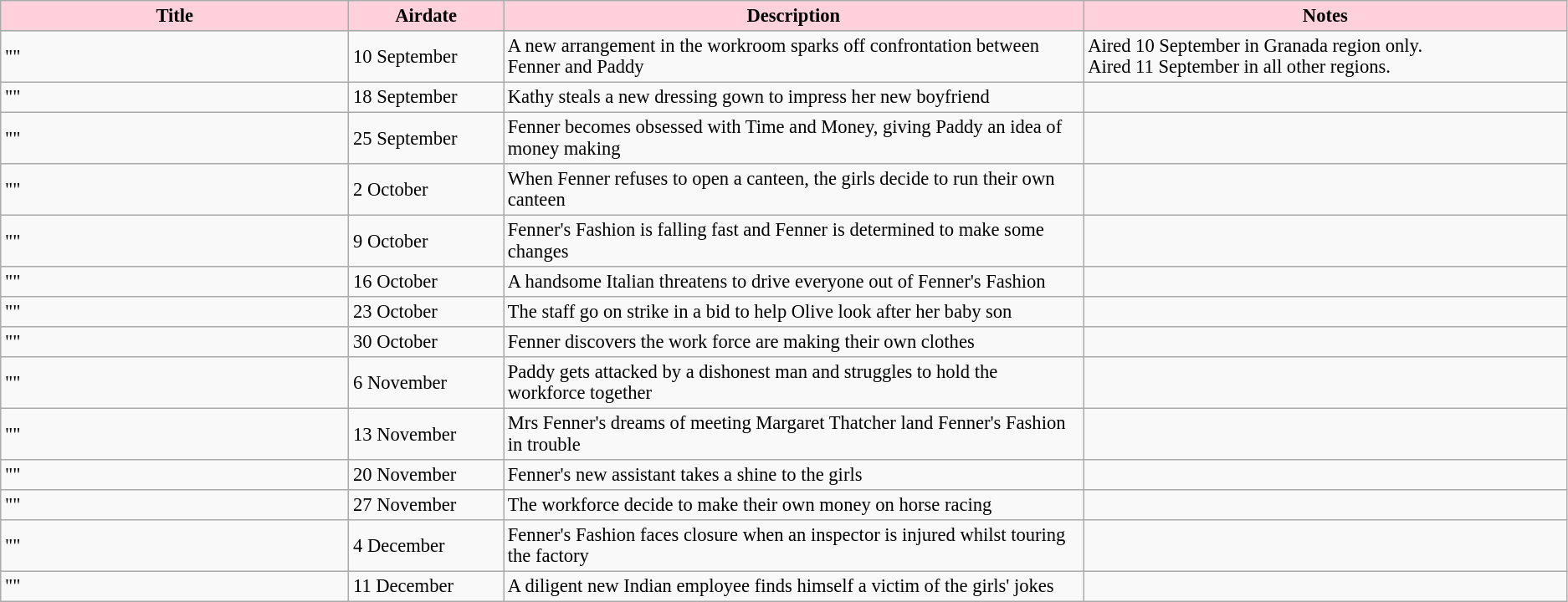<table class="wikitable" style="font-size:94%;">
<tr>
<th style="background:#ffd1dc; width:18%;">Title</th>
<th style="background:#ffd1dc; width:8%;">Airdate</th>
<th style="background:#ffd1dc; width:30%;">Description</th>
<th style="background:#ffd1dc; width:25%;">Notes</th>
</tr>
<tr>
<td>""</td>
<td>10 September</td>
<td>A new arrangement in the workroom sparks off confrontation between Fenner and Paddy</td>
<td>Aired 10 September in Granada region only.<br>Aired 11 September in all other regions.</td>
</tr>
<tr>
<td>""</td>
<td>18 September</td>
<td>Kathy steals a new dressing gown to impress her new boyfriend</td>
<td></td>
</tr>
<tr>
<td>""</td>
<td>25 September</td>
<td>Fenner becomes obsessed with Time and Money, giving Paddy an idea of money making</td>
<td></td>
</tr>
<tr>
<td>""</td>
<td>2 October</td>
<td>When Fenner refuses to open a canteen, the girls decide to run their own canteen</td>
<td></td>
</tr>
<tr>
<td>""</td>
<td>9 October</td>
<td>Fenner's Fashion is falling fast and Fenner is determined to make some changes</td>
<td></td>
</tr>
<tr>
<td>""</td>
<td>16 October</td>
<td>A handsome Italian threatens to drive everyone out of Fenner's Fashion</td>
<td></td>
</tr>
<tr>
<td>""</td>
<td>23 October</td>
<td>The staff go on strike in a bid to help Olive look after her baby son</td>
<td></td>
</tr>
<tr>
<td>""</td>
<td>30 October</td>
<td>Fenner discovers the work force are making their own clothes</td>
<td></td>
</tr>
<tr>
<td>""</td>
<td>6 November</td>
<td>Paddy gets attacked by a dishonest man and struggles to hold the workforce together</td>
<td></td>
</tr>
<tr>
<td>""</td>
<td>13 November</td>
<td>Mrs Fenner's dreams of meeting Margaret Thatcher land Fenner's Fashion in trouble</td>
<td></td>
</tr>
<tr>
<td>""</td>
<td>20 November</td>
<td>Fenner's new assistant takes a shine to the girls</td>
<td></td>
</tr>
<tr>
<td>""</td>
<td>27 November</td>
<td>The workforce decide to make their own money on horse racing</td>
<td></td>
</tr>
<tr>
<td>""</td>
<td>4 December</td>
<td>Fenner's Fashion faces closure when an inspector is injured whilst touring the factory</td>
<td></td>
</tr>
<tr>
<td>""</td>
<td>11 December</td>
<td>A diligent new Indian employee finds himself a victim of the girls' jokes</td>
<td></td>
</tr>
</table>
